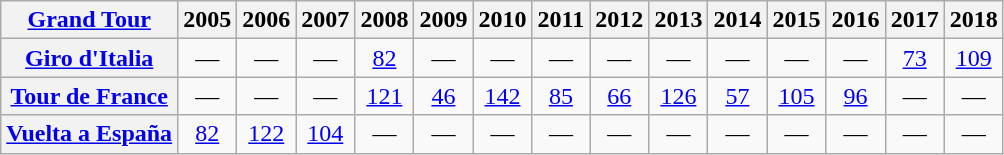<table class="wikitable plainrowheaders">
<tr>
<th scope="col"><a href='#'>Grand Tour</a></th>
<th scope="col">2005</th>
<th scope="col">2006</th>
<th scope="col">2007</th>
<th scope="col">2008</th>
<th scope="col">2009</th>
<th scope="col">2010</th>
<th scope="col">2011</th>
<th scope="col">2012</th>
<th scope="col">2013</th>
<th scope="col">2014</th>
<th scope="col">2015</th>
<th scope="col">2016</th>
<th scope="col">2017</th>
<th scope="col">2018</th>
</tr>
<tr style="text-align:center;">
<th scope="row"> <a href='#'>Giro d'Italia</a></th>
<td>—</td>
<td>—</td>
<td>—</td>
<td><a href='#'>82</a></td>
<td>—</td>
<td>—</td>
<td>—</td>
<td>—</td>
<td>—</td>
<td>—</td>
<td>—</td>
<td>—</td>
<td><a href='#'>73</a></td>
<td><a href='#'>109</a></td>
</tr>
<tr style="text-align:center;">
<th scope="row"> <a href='#'>Tour de France</a></th>
<td>—</td>
<td>—</td>
<td>—</td>
<td><a href='#'>121</a></td>
<td><a href='#'>46</a></td>
<td><a href='#'>142</a></td>
<td><a href='#'>85</a></td>
<td><a href='#'>66</a></td>
<td><a href='#'>126</a></td>
<td><a href='#'>57</a></td>
<td><a href='#'>105</a></td>
<td><a href='#'>96</a></td>
<td>—</td>
<td>—</td>
</tr>
<tr style="text-align:center;">
<th scope="row"> <a href='#'>Vuelta a España</a></th>
<td><a href='#'>82</a></td>
<td><a href='#'>122</a></td>
<td><a href='#'>104</a></td>
<td>—</td>
<td>—</td>
<td>—</td>
<td>—</td>
<td>—</td>
<td>—</td>
<td>—</td>
<td>—</td>
<td>—</td>
<td>—</td>
<td>—</td>
</tr>
</table>
